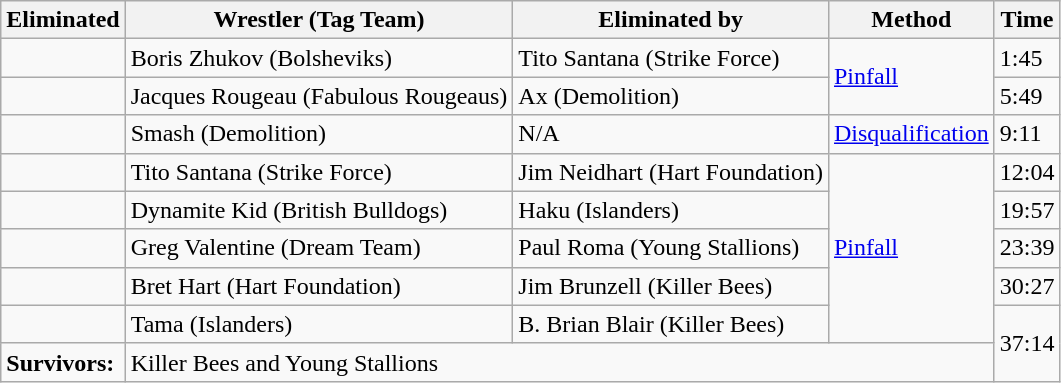<table class="wikitable sortable">
<tr>
<th>Eliminated</th>
<th>Wrestler (Tag Team)</th>
<th>Eliminated by</th>
<th>Method</th>
<th>Time</th>
</tr>
<tr>
<td></td>
<td>Boris Zhukov (Bolsheviks)</td>
<td>Tito Santana (Strike Force)</td>
<td rowspan=2><a href='#'>Pinfall</a></td>
<td>1:45</td>
</tr>
<tr>
<td></td>
<td>Jacques Rougeau (Fabulous Rougeaus)</td>
<td>Ax (Demolition)</td>
<td>5:49</td>
</tr>
<tr>
<td></td>
<td>Smash (Demolition)</td>
<td>N/A</td>
<td><a href='#'>Disqualification</a></td>
<td>9:11</td>
</tr>
<tr>
<td></td>
<td>Tito Santana (Strike Force)</td>
<td>Jim Neidhart (Hart Foundation)</td>
<td rowspan=5><a href='#'>Pinfall</a></td>
<td>12:04</td>
</tr>
<tr>
<td></td>
<td>Dynamite Kid (British Bulldogs)</td>
<td>Haku (Islanders)</td>
<td>19:57</td>
</tr>
<tr>
<td></td>
<td>Greg Valentine (Dream Team)</td>
<td>Paul Roma (Young Stallions)</td>
<td>23:39</td>
</tr>
<tr>
<td></td>
<td>Bret Hart (Hart Foundation)</td>
<td>Jim Brunzell (Killer Bees)</td>
<td>30:27</td>
</tr>
<tr>
<td></td>
<td>Tama (Islanders)</td>
<td>B. Brian Blair (Killer Bees)</td>
<td rowspan=2>37:14</td>
</tr>
<tr>
<td><strong>Survivors:</strong></td>
<td colspan="3">Killer Bees and Young Stallions</td>
</tr>
</table>
